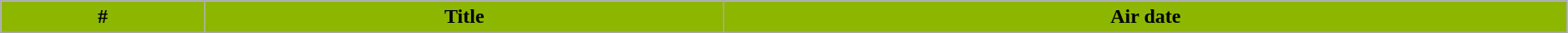<table class="wikitable plainrowheaders sortable" style="width:99%; background:#fff;">
<tr>
<th style="background:#8DB600;">#</th>
<th style="background:#8DB600">Title</th>
<th style="background:#8DB600;">Air date<br>


















































</th>
</tr>
</table>
